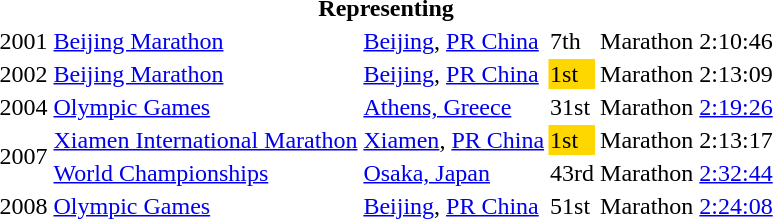<table>
<tr>
<th colspan="6">Representing </th>
</tr>
<tr>
<td>2001</td>
<td><a href='#'>Beijing Marathon</a></td>
<td><a href='#'>Beijing</a>, <a href='#'>PR China</a></td>
<td>7th</td>
<td>Marathon</td>
<td>2:10:46</td>
</tr>
<tr>
<td>2002</td>
<td><a href='#'>Beijing Marathon</a></td>
<td><a href='#'>Beijing</a>, <a href='#'>PR China</a></td>
<td bgcolor="gold">1st</td>
<td>Marathon</td>
<td>2:13:09</td>
</tr>
<tr>
<td>2004</td>
<td><a href='#'>Olympic Games</a></td>
<td><a href='#'>Athens, Greece</a></td>
<td>31st</td>
<td>Marathon</td>
<td><a href='#'>2:19:26</a></td>
</tr>
<tr>
<td rowspan=2>2007</td>
<td><a href='#'>Xiamen International Marathon</a></td>
<td><a href='#'>Xiamen</a>, <a href='#'>PR China</a></td>
<td bgcolor="gold">1st</td>
<td>Marathon</td>
<td>2:13:17</td>
</tr>
<tr>
<td><a href='#'>World Championships</a></td>
<td><a href='#'>Osaka, Japan</a></td>
<td>43rd</td>
<td>Marathon</td>
<td><a href='#'>2:32:44</a></td>
</tr>
<tr>
<td>2008</td>
<td><a href='#'>Olympic Games</a></td>
<td><a href='#'>Beijing</a>, <a href='#'>PR China</a></td>
<td>51st</td>
<td>Marathon</td>
<td><a href='#'>2:24:08</a></td>
</tr>
</table>
